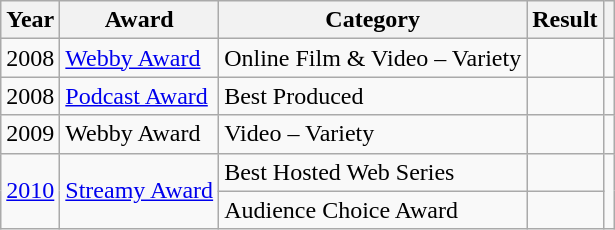<table class="wikitable sortable">
<tr>
<th>Year</th>
<th>Award</th>
<th>Category</th>
<th>Result</th>
<th class="unsortable"></th>
</tr>
<tr>
<td>2008</td>
<td><a href='#'>Webby Award</a></td>
<td>Online Film & Video – Variety</td>
<td></td>
<td></td>
</tr>
<tr>
<td>2008</td>
<td><a href='#'>Podcast Award</a></td>
<td>Best Produced</td>
<td></td>
<td></td>
</tr>
<tr>
<td>2009</td>
<td>Webby Award</td>
<td>Video – Variety</td>
<td></td>
<td></td>
</tr>
<tr>
<td rowspan="2"><a href='#'>2010</a></td>
<td rowspan="2"><a href='#'>Streamy Award</a></td>
<td>Best Hosted Web Series</td>
<td></td>
<td rowspan="2"></td>
</tr>
<tr>
<td>Audience Choice Award</td>
<td></td>
</tr>
</table>
